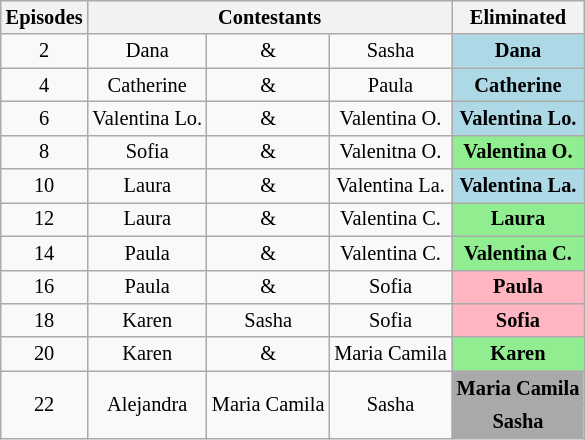<table class="wikitable" style="text-align:center; font-size:85%;">
<tr>
<th>Episodes</th>
<th colspan="3">Contestants</th>
<th>Eliminated</th>
</tr>
<tr>
<td>2</td>
<td>Dana</td>
<td>&</td>
<td>Sasha</td>
<td style="background:lightblue;"><strong>Dana</strong></td>
</tr>
<tr>
<td>4</td>
<td>Catherine</td>
<td>&</td>
<td>Paula</td>
<td style="background:lightblue;"><strong>Catherine</strong></td>
</tr>
<tr>
<td>6</td>
<td>Valentina Lo.</td>
<td>&</td>
<td>Valentina O.</td>
<td style="background:lightblue;"><strong>Valentina Lo.</strong></td>
</tr>
<tr>
<td>8</td>
<td>Sofia</td>
<td>&</td>
<td>Valenitna O.</td>
<td style="background:lightgreen;"><strong>Valentina O.</strong></td>
</tr>
<tr>
<td>10</td>
<td>Laura</td>
<td>&</td>
<td>Valentina La.</td>
<td style="background:lightblue;"><strong>Valentina La.</strong></td>
</tr>
<tr>
<td>12</td>
<td>Laura</td>
<td>&</td>
<td>Valentina C.</td>
<td style="background:lightgreen;"><strong>Laura</strong></td>
</tr>
<tr>
<td>14</td>
<td>Paula</td>
<td>&</td>
<td>Valentina C.</td>
<td style="background:lightgreen;"><strong>Valentina C.</strong></td>
</tr>
<tr>
<td>16</td>
<td>Paula</td>
<td>&</td>
<td>Sofia</td>
<td style="background:lightpink;"><strong>Paula</strong></td>
</tr>
<tr>
<td>18</td>
<td>Karen</td>
<td>Sasha</td>
<td>Sofia</td>
<td style="background:lightpink;"><strong>Sofia</strong></td>
</tr>
<tr>
<td>20</td>
<td>Karen</td>
<td>&</td>
<td>Maria Camila</td>
<td style="background:lightgreen;"><strong>Karen</strong></td>
</tr>
<tr>
<td rowspan="2">22</td>
<td rowspan="2">Alejandra</td>
<td rowspan="2">Maria Camila</td>
<td rowspan="2">Sasha</td>
<td style="background:darkgrey;"><strong>Maria Camila</strong></td>
</tr>
<tr>
<td style="background:darkgrey;"><strong>Sasha</strong></td>
</tr>
</table>
